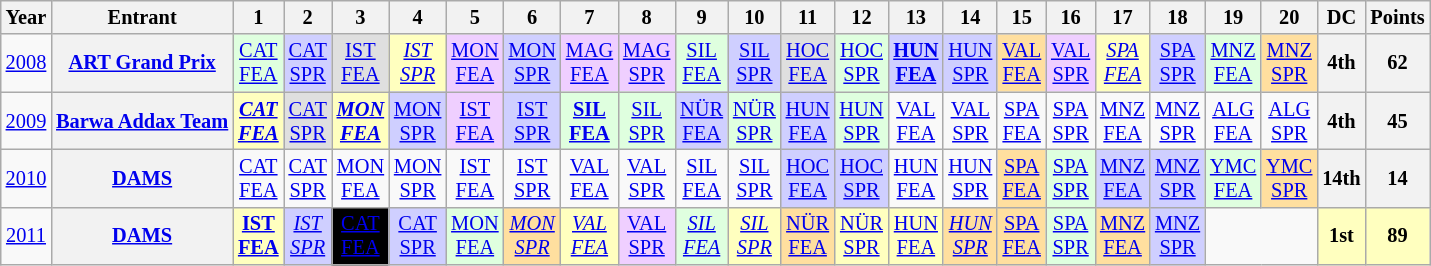<table class="wikitable" style="text-align:center; font-size:85%">
<tr>
<th>Year</th>
<th>Entrant</th>
<th>1</th>
<th>2</th>
<th>3</th>
<th>4</th>
<th>5</th>
<th>6</th>
<th>7</th>
<th>8</th>
<th>9</th>
<th>10</th>
<th>11</th>
<th>12</th>
<th>13</th>
<th>14</th>
<th>15</th>
<th>16</th>
<th>17</th>
<th>18</th>
<th>19</th>
<th>20</th>
<th>DC</th>
<th>Points</th>
</tr>
<tr>
<td id=2008G><a href='#'>2008</a></td>
<th nowrap><a href='#'>ART Grand Prix</a></th>
<td style="background:#DFFFDF;"><a href='#'>CAT<br>FEA</a><br></td>
<td style="background:#CFCFFF;"><a href='#'>CAT<br>SPR</a><br></td>
<td style="background:#DFDFDF;"><a href='#'>IST<br>FEA</a><br></td>
<td style="background:#FFFFBF;"><em><a href='#'>IST<br>SPR</a></em><br></td>
<td style="background:#EFCFFF;"><a href='#'>MON<br>FEA</a><br></td>
<td style="background:#CFCFFF;"><a href='#'>MON<br>SPR</a><br></td>
<td style="background:#EFCFFF;"><a href='#'>MAG<br>FEA</a><br></td>
<td style="background:#EFCFFF;"><a href='#'>MAG<br>SPR</a><br></td>
<td style="background:#DFFFDF;"><a href='#'>SIL<br>FEA</a><br></td>
<td style="background:#CFCFFF;"><a href='#'>SIL<br>SPR</a><br></td>
<td style="background:#DFDFDF;"><a href='#'>HOC<br>FEA</a><br></td>
<td style="background:#DFFFDF;"><a href='#'>HOC<br>SPR</a><br></td>
<td style="background:#CFCFFF;"><strong><a href='#'>HUN<br>FEA</a></strong><br></td>
<td style="background:#CFCFFF;"><a href='#'>HUN<br>SPR</a><br></td>
<td style="background:#FFDF9F;"><a href='#'>VAL<br>FEA</a><br></td>
<td style="background:#EFCFFF;"><a href='#'>VAL<br>SPR</a><br></td>
<td style="background:#FFFFBF;"><em><a href='#'>SPA<br>FEA</a></em><br></td>
<td style="background:#CFCFFF;"><a href='#'>SPA<br>SPR</a><br></td>
<td style="background:#DFFFDF;"><a href='#'>MNZ<br>FEA</a><br></td>
<td style="background:#FFDF9F;"><a href='#'>MNZ<br>SPR</a><br></td>
<th>4th</th>
<th>62</th>
</tr>
<tr>
<td id=2009G><a href='#'>2009</a></td>
<th nowrap><a href='#'>Barwa Addax Team</a></th>
<td style="background:#FFFFBF;"><strong><em><a href='#'>CAT<br>FEA</a></em></strong><br></td>
<td style="background:#DFDFDF;"><a href='#'>CAT<br>SPR</a><br></td>
<td style="background:#FFFFBF;"><strong><em><a href='#'>MON<br>FEA</a></em></strong><br></td>
<td style="background:#CFCFFF;"><a href='#'>MON<br>SPR</a><br></td>
<td style="background:#EFCFFF;"><a href='#'>IST<br>FEA</a><br></td>
<td style="background:#CFCFFF;"><a href='#'>IST<br>SPR</a><br></td>
<td style="background:#DFFFDF;"><strong><a href='#'>SIL<br>FEA</a></strong><br></td>
<td style="background:#DFFFDF;"><a href='#'>SIL<br>SPR</a><br></td>
<td style="background:#CFCFFF;"><a href='#'>NÜR<br>FEA</a><br></td>
<td style="background:#DFFFDF;"><a href='#'>NÜR<br>SPR</a><br></td>
<td style="background:#CFCFFF;"><a href='#'>HUN<br>FEA</a><br></td>
<td style="background:#DFFFDF;"><a href='#'>HUN<br>SPR</a><br></td>
<td><a href='#'>VAL<br>FEA</a></td>
<td><a href='#'>VAL<br>SPR</a></td>
<td><a href='#'>SPA<br>FEA</a></td>
<td><a href='#'>SPA<br>SPR</a></td>
<td><a href='#'>MNZ<br>FEA</a></td>
<td><a href='#'>MNZ<br>SPR</a></td>
<td><a href='#'>ALG<br>FEA</a></td>
<td><a href='#'>ALG<br>SPR</a></td>
<th>4th</th>
<th>45</th>
</tr>
<tr>
<td id=2010G><a href='#'>2010</a></td>
<th nowrap><a href='#'>DAMS</a></th>
<td><a href='#'>CAT<br>FEA</a></td>
<td><a href='#'>CAT<br>SPR</a></td>
<td><a href='#'>MON<br>FEA</a></td>
<td><a href='#'>MON<br>SPR</a></td>
<td><a href='#'>IST<br>FEA</a></td>
<td><a href='#'>IST<br>SPR</a></td>
<td><a href='#'>VAL<br>FEA</a></td>
<td><a href='#'>VAL<br>SPR</a></td>
<td><a href='#'>SIL<br>FEA</a></td>
<td><a href='#'>SIL<br>SPR</a></td>
<td style="background:#CFCFFF;"><a href='#'>HOC<br>FEA</a><br></td>
<td style="background:#CFCFFF;"><a href='#'>HOC<br>SPR</a><br></td>
<td><a href='#'>HUN<br>FEA</a></td>
<td><a href='#'>HUN<br>SPR</a></td>
<td style="background:#FFDF9F;"><a href='#'>SPA<br>FEA</a><br></td>
<td style="background:#DFFFDF;"><a href='#'>SPA<br>SPR</a><br></td>
<td style="background:#CFCFFF;"><a href='#'>MNZ<br>FEA</a><br></td>
<td style="background:#CFCFFF;"><a href='#'>MNZ<br>SPR</a><br></td>
<td style="background:#DFFFDF;"><a href='#'>YMC<br>FEA</a><br></td>
<td style="background:#FFDF9F;"><a href='#'>YMC<br>SPR</a><br></td>
<th>14th</th>
<th>14</th>
</tr>
<tr>
<td id=2011G><a href='#'>2011</a></td>
<th nowrap><a href='#'>DAMS</a></th>
<td style="background:#FFFFBF;"><strong><a href='#'>IST<br>FEA</a></strong><br></td>
<td style="background:#CFCFFF;"><em><a href='#'>IST<br>SPR</a></em><br></td>
<td style="background:black; color:white;"><a href='#'><span>CAT<br>FEA</span></a><br></td>
<td style="background:#CFCFFF;"><a href='#'>CAT<br>SPR</a><br></td>
<td style="background:#DFFFDF;"><a href='#'>MON<br>FEA</a><br></td>
<td style="background:#FFDF9F;"><em><a href='#'>MON<br>SPR</a></em><br></td>
<td style="background:#FFFFBF;"><em><a href='#'>VAL<br>FEA</a></em><br></td>
<td style="background:#EFCFFF;"><a href='#'>VAL<br>SPR</a><br></td>
<td style="background:#DFFFDF;"><em><a href='#'>SIL<br>FEA</a></em><br></td>
<td style="background:#FFFFBF;"><em><a href='#'>SIL<br>SPR</a></em><br></td>
<td style="background:#FFDF9F;"><a href='#'>NÜR<br>FEA</a><br></td>
<td style="background:#FFFFBF;"><a href='#'>NÜR<br>SPR</a><br></td>
<td style="background:#FFFFBF;"><a href='#'>HUN<br>FEA</a><br></td>
<td style="background:#FFDF9F;"><em><a href='#'>HUN<br>SPR</a></em><br></td>
<td style="background:#FFDF9F;"><a href='#'>SPA<br>FEA</a><br></td>
<td style="background:#DFFFDF;"><a href='#'>SPA<br>SPR</a><br></td>
<td style="background:#FFDF9F;"><a href='#'>MNZ<br>FEA</a><br></td>
<td style="background:#CFCFFF;"><a href='#'>MNZ<br>SPR</a><br></td>
<td colspan=2></td>
<td style="background:#FFFFBF;"><strong>1st</strong></td>
<td style="background:#FFFFBF;"><strong>89</strong></td>
</tr>
</table>
